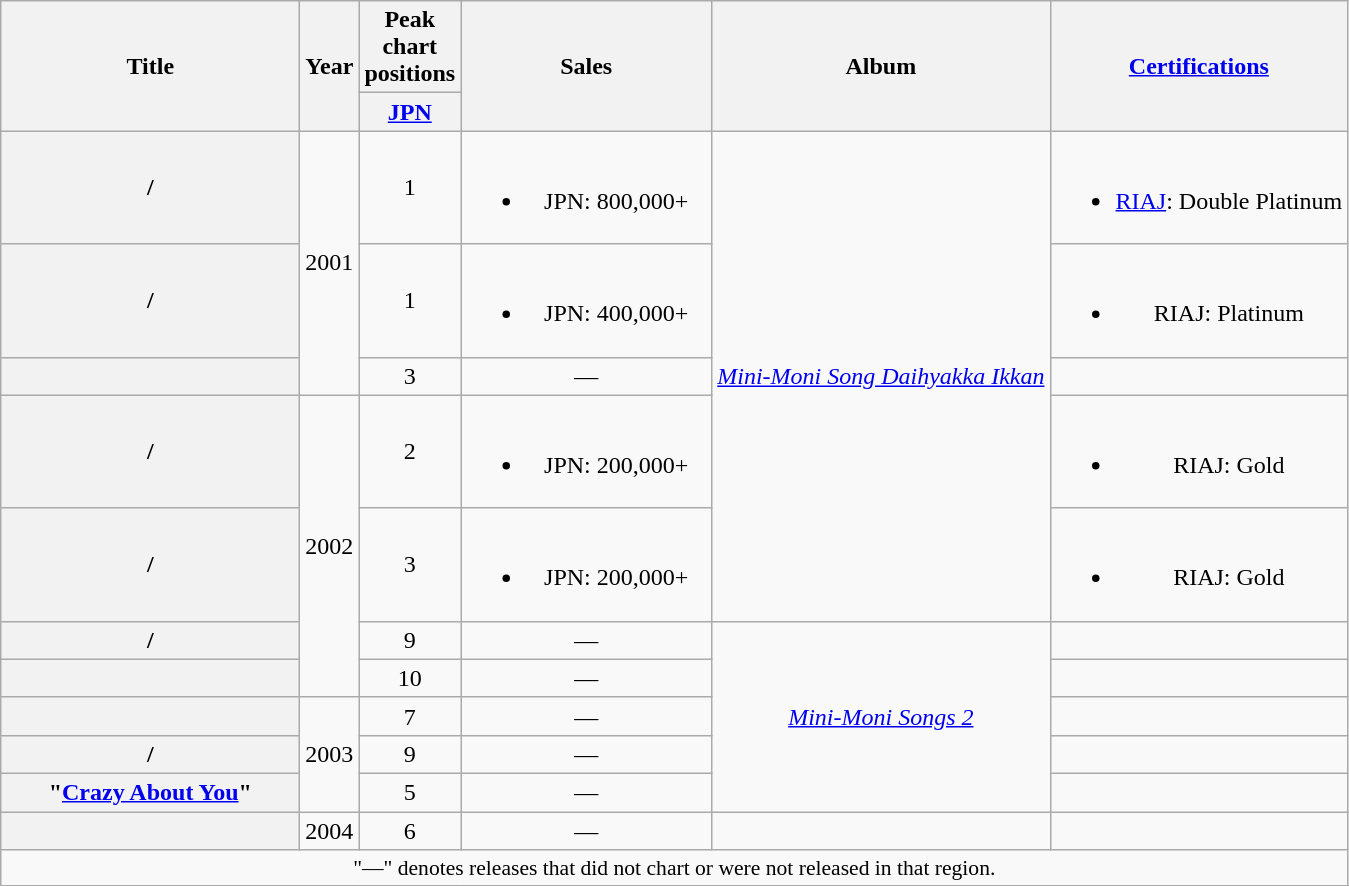<table class="wikitable plainrowheaders" style="text-align:center;">
<tr>
<th rowspan="2" style="width:12em;">Title</th>
<th rowspan="2">Year</th>
<th colspan="1">Peak chart positions</th>
<th rowspan="2" style="width:10em;">Sales</th>
<th rowspan="2">Album</th>
<th scope="col" rowspan="2"><a href='#'>Certifications</a></th>
</tr>
<tr>
<th width="30"><a href='#'>JPN</a></th>
</tr>
<tr>
<th scope="row"> / </th>
<td rowspan="3">2001</td>
<td>1</td>
<td><br><ul><li>JPN: 800,000+</li></ul></td>
<td rowspan="5"><em><a href='#'>Mini-Moni Song Daihyakka Ikkan</a></em></td>
<td><br><ul><li><a href='#'>RIAJ</a>: Double Platinum</li></ul></td>
</tr>
<tr>
<th scope="row"> / </th>
<td>1</td>
<td><br><ul><li>JPN: 400,000+</li></ul></td>
<td><br><ul><li>RIAJ: Platinum</li></ul></td>
</tr>
<tr>
<th scope="row"><br></th>
<td>3</td>
<td>—</td>
<td></td>
</tr>
<tr>
<th scope="row"> / </th>
<td rowspan="4">2002</td>
<td>2</td>
<td><br><ul><li>JPN: 200,000+</li></ul></td>
<td><br><ul><li>RIAJ: Gold</li></ul></td>
</tr>
<tr>
<th scope="row"> / <br></th>
<td>3</td>
<td><br><ul><li>JPN: 200,000+</li></ul></td>
<td><br><ul><li>RIAJ: Gold</li></ul></td>
</tr>
<tr>
<th scope="row"> / <br></th>
<td>9</td>
<td>—</td>
<td rowspan="5"><em><a href='#'>Mini-Moni Songs 2</a></em></td>
<td></td>
</tr>
<tr>
<th scope="row"><br></th>
<td>10</td>
<td>—</td>
<td></td>
</tr>
<tr>
<th scope="row"></th>
<td rowspan="3">2003</td>
<td>7</td>
<td>—</td>
<td></td>
</tr>
<tr>
<th scope="row"> / </th>
<td>9</td>
<td>—</td>
<td></td>
</tr>
<tr>
<th scope="row">"<a href='#'>Crazy About You</a>"</th>
<td>5</td>
<td>—</td>
<td></td>
</tr>
<tr>
<th scope="row"></th>
<td>2004</td>
<td>6</td>
<td>—</td>
<td></td>
<td></td>
</tr>
<tr>
<td colspan="6" style="font-size:90%;">"—" denotes releases that did not chart or were not released in that region.</td>
</tr>
<tr>
</tr>
</table>
